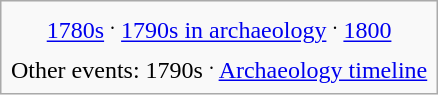<table class="infobox">
<tr style="background-color:#f3f3f3 width:29em">
<td align="center"><a href='#'>1780s</a> <sup>.</sup> <a href='#'>1790s in archaeology</a> <sup>.</sup> <a href='#'>1800</a><br></td>
</tr>
<tr>
<td align="center">Other events: 1790s <sup>.</sup> <a href='#'>Archaeology timeline</a></td>
</tr>
</table>
